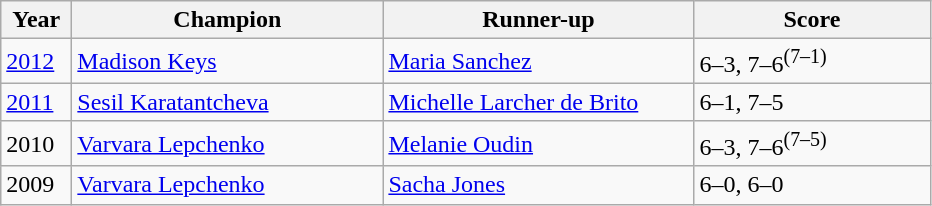<table class=wikitable>
<tr>
<th style="width:40px">Year</th>
<th style="width:200px">Champion</th>
<th style="width:200px">Runner-up</th>
<th style="width:150px" class="unsortable">Score</th>
</tr>
<tr>
<td><a href='#'>2012</a></td>
<td> <a href='#'>Madison Keys</a></td>
<td> <a href='#'>Maria Sanchez</a></td>
<td>6–3, 7–6<sup>(7–1)</sup></td>
</tr>
<tr>
<td><a href='#'>2011</a></td>
<td> <a href='#'>Sesil Karatantcheva</a></td>
<td> <a href='#'>Michelle Larcher de Brito</a></td>
<td>6–1, 7–5</td>
</tr>
<tr>
<td>2010</td>
<td> <a href='#'>Varvara Lepchenko</a></td>
<td> <a href='#'>Melanie Oudin</a></td>
<td>6–3, 7–6<sup>(7–5)</sup></td>
</tr>
<tr>
<td>2009</td>
<td> <a href='#'>Varvara Lepchenko</a></td>
<td> <a href='#'>Sacha Jones</a></td>
<td>6–0, 6–0</td>
</tr>
</table>
